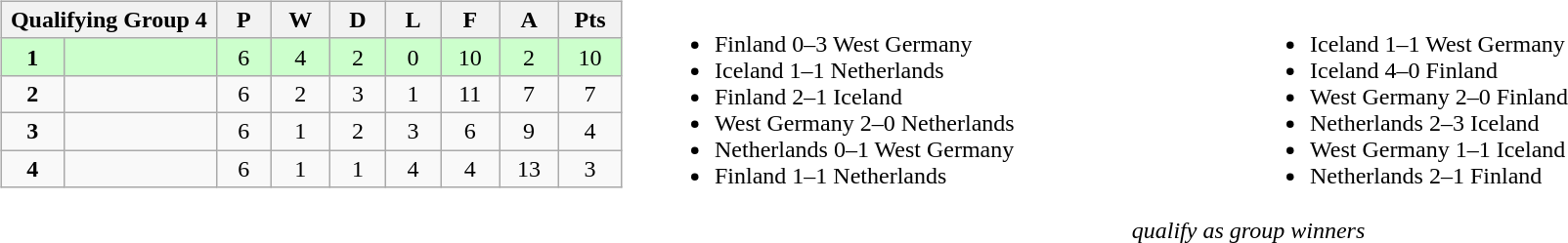<table width=100%>
<tr>
<td valign="top" width="440"><br><table class="wikitable">
<tr>
<th colspan="2">Qualifying Group 4</th>
<th rowspan="1">P</th>
<th rowspan="1">W</th>
<th colspan="1">D</th>
<th colspan="1">L</th>
<th colspan="1">F</th>
<th colspan="1">A</th>
<th colspan="1">Pts</th>
</tr>
<tr style="background:#ccffcc;">
<td align=center width="50"><strong>1</strong></td>
<td width="150"><strong></strong></td>
<td align=center width="50">6</td>
<td align=center width="50">4</td>
<td align=center width="50">2</td>
<td align=center width="50">0</td>
<td align=center width="50">10</td>
<td align=center width="50">2</td>
<td align=center width="50">10</td>
</tr>
<tr>
<td align=center><strong>2</strong></td>
<td></td>
<td align=center>6</td>
<td align=center>2</td>
<td align=center>3</td>
<td align=center>1</td>
<td align=center>11</td>
<td align=center>7</td>
<td align=center>7</td>
</tr>
<tr>
<td align=center><strong>3</strong></td>
<td></td>
<td align=center>6</td>
<td align=center>1</td>
<td align=center>2</td>
<td align=center>3</td>
<td align=center>6</td>
<td align=center>9</td>
<td align=center>4</td>
</tr>
<tr>
<td align=center><strong>4</strong></td>
<td></td>
<td align=center>6</td>
<td align=center>1</td>
<td align=center>1</td>
<td align=center>4</td>
<td align=center>4</td>
<td align=center>13</td>
<td align=center>3</td>
</tr>
</table>
</td>
<td valign="middle" align="center"><br><table width=100%>
<tr>
<td valign="middle" align=left width=50%><br><ul><li>Finland 0–3 West Germany</li><li>Iceland 1–1 Netherlands</li><li>Finland 2–1 Iceland</li><li>West Germany 2–0 Netherlands</li><li>Netherlands 0–1 West Germany</li><li>Finland 1–1 Netherlands</li></ul></td>
<td valign="middle" align=left width=50%><br><ul><li>Iceland 1–1 West Germany</li><li>Iceland 4–0 Finland</li><li>West Germany  2–0 Finland</li><li>Netherlands 2–3 Iceland</li><li>West Germany 1–1 Iceland</li><li>Netherlands 2–1 Finland</li></ul></td>
</tr>
</table>
<em> qualify as group winners</em></td>
</tr>
</table>
